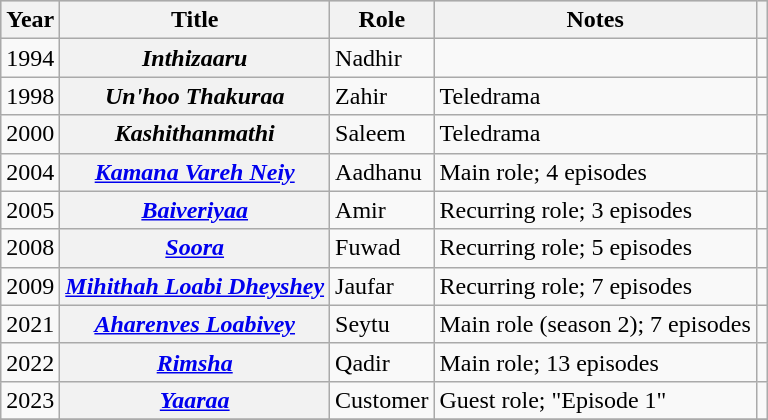<table class="wikitable sortable plainrowheaders">
<tr style="background:#ccc; text-align:center;">
<th scope="col">Year</th>
<th scope="col">Title</th>
<th scope="col">Role</th>
<th scope="col">Notes</th>
<th scope="col" class="unsortable"></th>
</tr>
<tr>
<td>1994</td>
<th scope="row"><em>Inthizaaru</em></th>
<td>Nadhir</td>
<td></td>
<td style="text-align: center;"></td>
</tr>
<tr>
<td>1998</td>
<th scope="row"><em>Un'hoo Thakuraa</em></th>
<td>Zahir</td>
<td>Teledrama</td>
<td style="text-align: center;"></td>
</tr>
<tr>
<td>2000</td>
<th scope="row"><em>Kashithanmathi</em></th>
<td>Saleem</td>
<td>Teledrama</td>
<td style="text-align: center;"></td>
</tr>
<tr>
<td>2004</td>
<th scope="row"><em><a href='#'>Kamana Vareh Neiy</a></em></th>
<td>Aadhanu</td>
<td>Main role; 4 episodes</td>
<td style="text-align: center;"></td>
</tr>
<tr>
<td>2005</td>
<th scope="row"><em><a href='#'>Baiveriyaa</a></em></th>
<td>Amir</td>
<td>Recurring role; 3 episodes</td>
<td style="text-align: center;"></td>
</tr>
<tr>
<td>2008</td>
<th scope="row"><em><a href='#'>Soora</a></em></th>
<td>Fuwad</td>
<td>Recurring role; 5 episodes</td>
<td style="text-align: center;"></td>
</tr>
<tr>
<td>2009</td>
<th scope="row"><em><a href='#'>Mihithah Loabi Dheyshey</a></em></th>
<td>Jaufar</td>
<td>Recurring role; 7 episodes</td>
<td style="text-align: center;"></td>
</tr>
<tr>
<td>2021</td>
<th scope="row"><em><a href='#'>Aharenves Loabivey</a></em></th>
<td>Seytu</td>
<td>Main role (season 2); 7 episodes</td>
<td style="text-align: center;"></td>
</tr>
<tr>
<td>2022</td>
<th scope="row"><em><a href='#'>Rimsha</a></em></th>
<td>Qadir</td>
<td>Main role; 13 episodes</td>
<td style="text-align: center;"></td>
</tr>
<tr>
<td>2023</td>
<th scope="row"><em><a href='#'>Yaaraa</a></em></th>
<td>Customer</td>
<td>Guest role; "Episode 1"</td>
<td style="text-align: center;"></td>
</tr>
<tr>
</tr>
</table>
